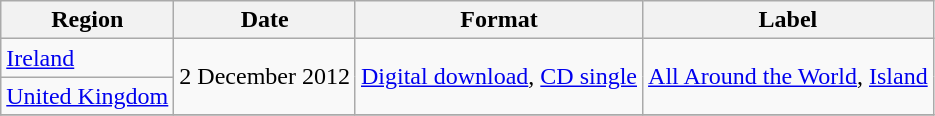<table class="wikitable">
<tr>
<th>Region</th>
<th>Date</th>
<th>Format</th>
<th>Label</th>
</tr>
<tr>
<td><a href='#'>Ireland</a></td>
<td rowspan="2">2 December 2012</td>
<td rowspan="2"><a href='#'>Digital download</a>, <a href='#'>CD single</a></td>
<td rowspan="2"><a href='#'>All Around the World</a>, <a href='#'>Island</a></td>
</tr>
<tr>
<td><a href='#'>United Kingdom</a></td>
</tr>
<tr>
</tr>
</table>
